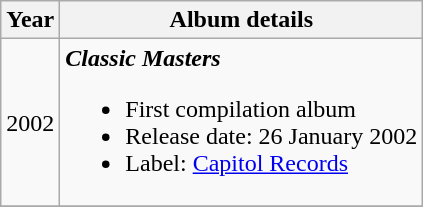<table class="wikitable" style="text-align:center;">
<tr>
<th>Year</th>
<th>Album details</th>
</tr>
<tr>
<td>2002</td>
<td align="left"><strong><em>Classic Masters</em></strong><br><ul><li>First compilation album</li><li>Release date: 26 January 2002</li><li>Label: <a href='#'>Capitol Records</a></li></ul></td>
</tr>
<tr>
</tr>
</table>
